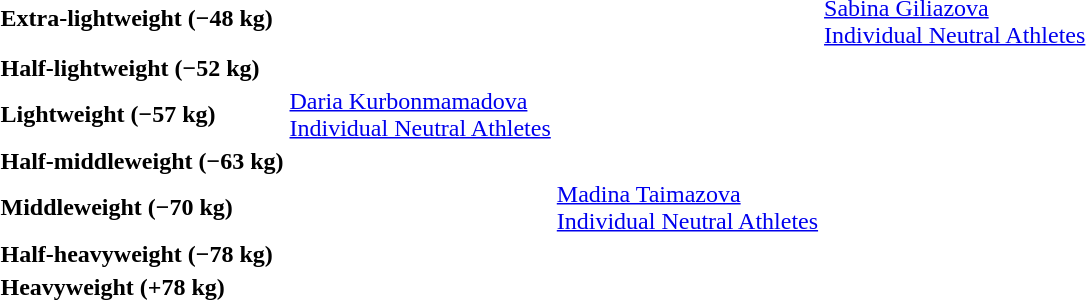<table>
<tr>
<th rowspan=2 style="text-align:left;">Extra-lightweight (−48 kg)<br></th>
<td rowspan=2></td>
<td rowspan=2></td>
<td></td>
</tr>
<tr>
<td><a href='#'>Sabina Giliazova</a><br><a href='#'>Individual Neutral Athletes</a></td>
</tr>
<tr>
<th rowspan=2 style="text-align:left;">Half-lightweight (−52 kg)<br></th>
<td rowspan=2></td>
<td rowspan=2></td>
<td></td>
</tr>
<tr>
<td></td>
</tr>
<tr>
<th rowspan=2 style="text-align:left;">Lightweight (−57 kg)<br></th>
<td rowspan=2><a href='#'>Daria Kurbonmamadova</a><br><a href='#'>Individual Neutral Athletes</a></td>
<td rowspan=2></td>
<td></td>
</tr>
<tr>
<td></td>
</tr>
<tr>
<th rowspan=2 style="text-align:left;">Half-middleweight (−63 kg)<br></th>
<td rowspan=2></td>
<td rowspan=2></td>
<td></td>
</tr>
<tr>
<td></td>
</tr>
<tr>
<th rowspan=2 style="text-align:left;">Middleweight (−70 kg)<br></th>
<td rowspan=2></td>
<td rowspan=2><a href='#'>Madina Taimazova</a><br><a href='#'>Individual Neutral Athletes</a></td>
<td></td>
</tr>
<tr>
<td></td>
</tr>
<tr>
<th rowspan=2 style="text-align:left;">Half-heavyweight (−78 kg)<br></th>
<td rowspan=2></td>
<td rowspan=2></td>
<td></td>
</tr>
<tr>
<td></td>
</tr>
<tr>
<th rowspan=2 style="text-align:left;">Heavyweight (+78 kg)<br></th>
<td rowspan=2></td>
<td rowspan=2></td>
<td></td>
</tr>
<tr>
<td></td>
</tr>
</table>
